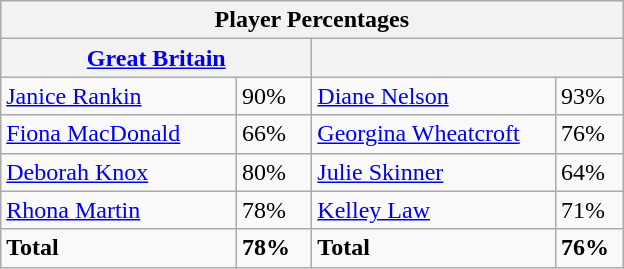<table class="wikitable">
<tr>
<th colspan=4 width=400>Player Percentages</th>
</tr>
<tr>
<th colspan=2 width=200> <a href='#'>Great Britain</a></th>
<th colspan=2 width=200></th>
</tr>
<tr>
<td><a href='#'>Janice Rankin</a></td>
<td>90%</td>
<td><a href='#'>Diane Nelson</a></td>
<td>93%</td>
</tr>
<tr>
<td><a href='#'>Fiona MacDonald</a></td>
<td>66%</td>
<td><a href='#'>Georgina Wheatcroft</a></td>
<td>76%</td>
</tr>
<tr>
<td><a href='#'>Deborah Knox</a></td>
<td>80%</td>
<td><a href='#'>Julie Skinner</a></td>
<td>64%</td>
</tr>
<tr>
<td><a href='#'>Rhona Martin</a></td>
<td>78%</td>
<td><a href='#'>Kelley Law</a></td>
<td>71%</td>
</tr>
<tr>
<td><strong>Total</strong></td>
<td><strong>78%</strong></td>
<td><strong>Total</strong></td>
<td><strong>76%</strong></td>
</tr>
</table>
